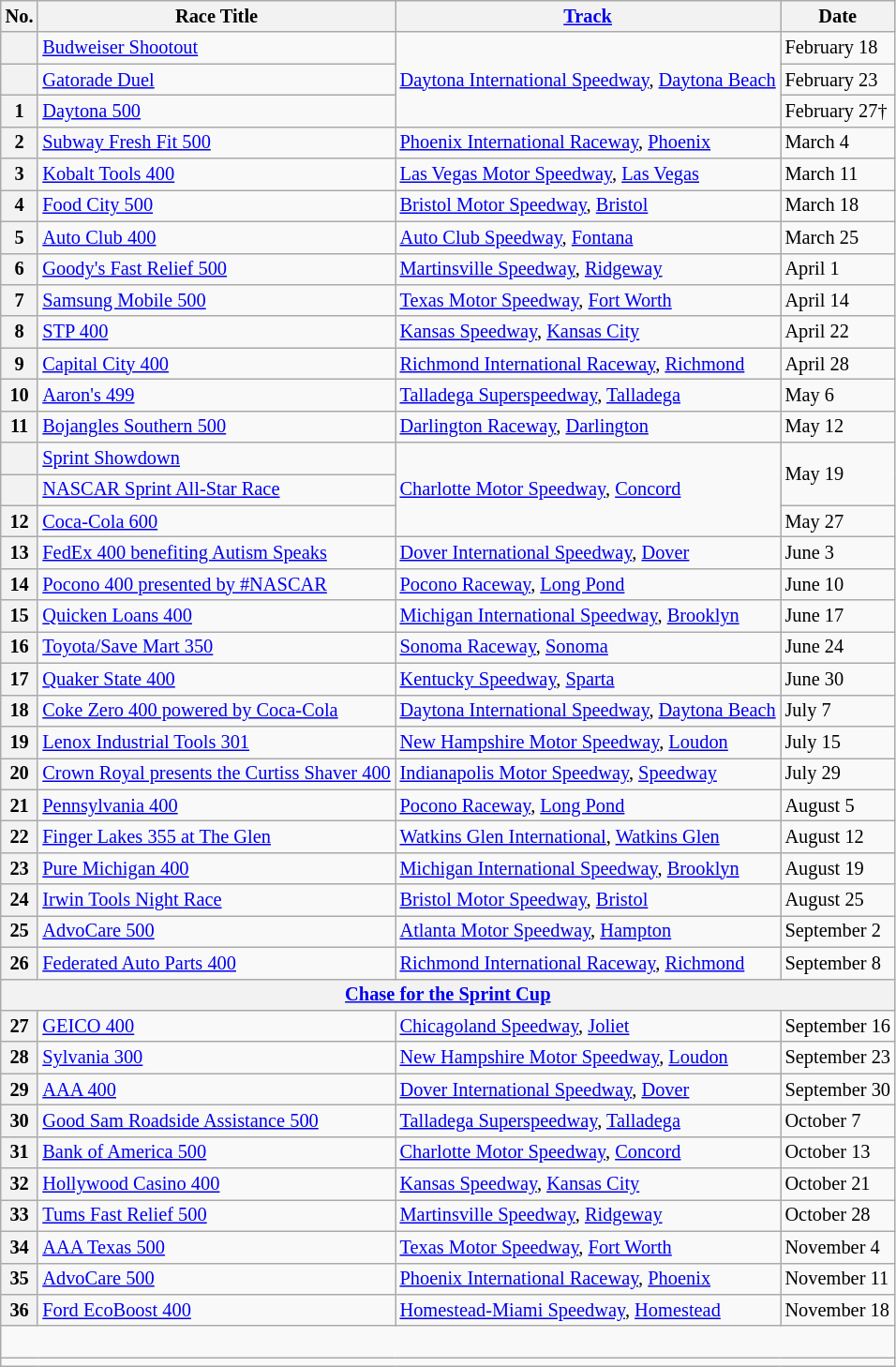<table class="wikitable" style="font-size:85%;">
<tr>
<th>No.</th>
<th>Race Title</th>
<th><a href='#'>Track</a></th>
<th>Date</th>
</tr>
<tr>
<th></th>
<td><a href='#'>Budweiser Shootout</a></td>
<td rowspan="3"><a href='#'>Daytona International Speedway</a>, <a href='#'>Daytona Beach</a></td>
<td>February 18</td>
</tr>
<tr>
<th></th>
<td><a href='#'>Gatorade Duel</a></td>
<td>February 23</td>
</tr>
<tr>
<th>1</th>
<td><a href='#'>Daytona 500</a></td>
<td>February 27†</td>
</tr>
<tr>
<th>2</th>
<td><a href='#'>Subway Fresh Fit 500</a></td>
<td><a href='#'>Phoenix International Raceway</a>, <a href='#'>Phoenix</a></td>
<td>March 4</td>
</tr>
<tr>
<th>3</th>
<td><a href='#'>Kobalt Tools 400</a></td>
<td><a href='#'>Las Vegas Motor Speedway</a>, <a href='#'>Las Vegas</a></td>
<td>March 11</td>
</tr>
<tr>
<th>4</th>
<td><a href='#'>Food City 500</a></td>
<td><a href='#'>Bristol Motor Speedway</a>, <a href='#'>Bristol</a></td>
<td>March 18</td>
</tr>
<tr>
<th>5</th>
<td><a href='#'>Auto Club 400</a></td>
<td><a href='#'>Auto Club Speedway</a>, <a href='#'>Fontana</a></td>
<td>March 25</td>
</tr>
<tr>
<th>6</th>
<td><a href='#'>Goody's Fast Relief 500</a></td>
<td><a href='#'>Martinsville Speedway</a>, <a href='#'>Ridgeway</a></td>
<td>April 1</td>
</tr>
<tr>
<th>7</th>
<td><a href='#'>Samsung Mobile 500</a></td>
<td><a href='#'>Texas Motor Speedway</a>, <a href='#'>Fort Worth</a></td>
<td>April 14</td>
</tr>
<tr>
<th>8</th>
<td><a href='#'>STP 400</a></td>
<td><a href='#'>Kansas Speedway</a>, <a href='#'>Kansas City</a></td>
<td>April 22</td>
</tr>
<tr>
<th>9</th>
<td><a href='#'>Capital City 400</a></td>
<td><a href='#'>Richmond International Raceway</a>, <a href='#'>Richmond</a></td>
<td>April 28</td>
</tr>
<tr>
<th>10</th>
<td><a href='#'>Aaron's 499</a></td>
<td><a href='#'>Talladega Superspeedway</a>, <a href='#'>Talladega</a></td>
<td>May 6</td>
</tr>
<tr>
<th>11</th>
<td><a href='#'>Bojangles Southern 500</a></td>
<td><a href='#'>Darlington Raceway</a>, <a href='#'>Darlington</a></td>
<td>May 12</td>
</tr>
<tr>
<th></th>
<td><a href='#'>Sprint Showdown</a></td>
<td rowspan="3"><a href='#'>Charlotte Motor Speedway</a>, <a href='#'>Concord</a></td>
<td rowspan="2">May 19</td>
</tr>
<tr>
<th></th>
<td><a href='#'>NASCAR Sprint All-Star Race</a></td>
</tr>
<tr>
<th>12</th>
<td><a href='#'>Coca-Cola 600</a></td>
<td>May 27</td>
</tr>
<tr>
<th>13</th>
<td><a href='#'>FedEx 400 benefiting Autism Speaks</a></td>
<td><a href='#'>Dover International Speedway</a>, <a href='#'>Dover</a></td>
<td>June 3</td>
</tr>
<tr>
<th>14</th>
<td><a href='#'>Pocono 400 presented by #NASCAR</a></td>
<td><a href='#'>Pocono Raceway</a>, <a href='#'>Long Pond</a></td>
<td>June 10</td>
</tr>
<tr>
<th>15</th>
<td><a href='#'>Quicken Loans 400</a></td>
<td><a href='#'>Michigan International Speedway</a>, <a href='#'>Brooklyn</a></td>
<td>June 17</td>
</tr>
<tr>
<th>16</th>
<td><a href='#'>Toyota/Save Mart 350</a></td>
<td><a href='#'>Sonoma Raceway</a>, <a href='#'>Sonoma</a></td>
<td>June 24</td>
</tr>
<tr>
<th>17</th>
<td><a href='#'>Quaker State 400</a></td>
<td><a href='#'>Kentucky Speedway</a>, <a href='#'>Sparta</a></td>
<td>June 30</td>
</tr>
<tr>
<th>18</th>
<td><a href='#'>Coke Zero 400 powered by Coca-Cola</a></td>
<td><a href='#'>Daytona International Speedway</a>, <a href='#'>Daytona Beach</a></td>
<td>July 7</td>
</tr>
<tr>
<th>19</th>
<td><a href='#'>Lenox Industrial Tools 301</a></td>
<td><a href='#'>New Hampshire Motor Speedway</a>, <a href='#'>Loudon</a></td>
<td>July 15</td>
</tr>
<tr>
<th>20</th>
<td><a href='#'>Crown Royal presents the Curtiss Shaver 400</a></td>
<td><a href='#'>Indianapolis Motor Speedway</a>, <a href='#'>Speedway</a></td>
<td>July 29</td>
</tr>
<tr>
<th>21</th>
<td><a href='#'>Pennsylvania 400</a></td>
<td><a href='#'>Pocono Raceway</a>, <a href='#'>Long Pond</a></td>
<td>August 5</td>
</tr>
<tr>
<th>22</th>
<td><a href='#'>Finger Lakes 355 at The Glen</a></td>
<td><a href='#'>Watkins Glen International</a>, <a href='#'>Watkins Glen</a></td>
<td>August 12</td>
</tr>
<tr>
<th>23</th>
<td><a href='#'>Pure Michigan 400</a></td>
<td><a href='#'>Michigan International Speedway</a>, <a href='#'>Brooklyn</a></td>
<td>August 19</td>
</tr>
<tr>
<th>24</th>
<td><a href='#'>Irwin Tools Night Race</a></td>
<td><a href='#'>Bristol Motor Speedway</a>, <a href='#'>Bristol</a></td>
<td>August 25</td>
</tr>
<tr>
<th>25</th>
<td><a href='#'>AdvoCare 500</a></td>
<td><a href='#'>Atlanta Motor Speedway</a>, <a href='#'>Hampton</a></td>
<td>September 2</td>
</tr>
<tr>
<th>26</th>
<td><a href='#'>Federated Auto Parts 400</a></td>
<td><a href='#'>Richmond International Raceway</a>, <a href='#'>Richmond</a></td>
<td>September 8</td>
</tr>
<tr>
<th colspan="4"><a href='#'>Chase for the Sprint Cup</a></th>
</tr>
<tr>
<th>27</th>
<td><a href='#'>GEICO 400</a></td>
<td><a href='#'>Chicagoland Speedway</a>, <a href='#'>Joliet</a></td>
<td>September 16</td>
</tr>
<tr>
<th>28</th>
<td><a href='#'>Sylvania 300</a></td>
<td><a href='#'>New Hampshire Motor Speedway</a>, <a href='#'>Loudon</a></td>
<td>September 23</td>
</tr>
<tr>
<th>29</th>
<td><a href='#'>AAA 400</a></td>
<td><a href='#'>Dover International Speedway</a>, <a href='#'>Dover</a></td>
<td>September 30</td>
</tr>
<tr>
<th>30</th>
<td><a href='#'>Good Sam Roadside Assistance 500</a></td>
<td><a href='#'>Talladega Superspeedway</a>, <a href='#'>Talladega</a></td>
<td>October 7</td>
</tr>
<tr>
<th>31</th>
<td><a href='#'>Bank of America 500</a></td>
<td><a href='#'>Charlotte Motor Speedway</a>, <a href='#'>Concord</a></td>
<td>October 13</td>
</tr>
<tr>
<th>32</th>
<td><a href='#'>Hollywood Casino 400</a></td>
<td><a href='#'>Kansas Speedway</a>, <a href='#'>Kansas City</a></td>
<td>October 21</td>
</tr>
<tr>
<th>33</th>
<td><a href='#'>Tums Fast Relief 500</a></td>
<td><a href='#'>Martinsville Speedway</a>, <a href='#'>Ridgeway</a></td>
<td>October 28</td>
</tr>
<tr>
<th>34</th>
<td><a href='#'>AAA Texas 500</a></td>
<td><a href='#'>Texas Motor Speedway</a>, <a href='#'>Fort Worth</a></td>
<td>November 4</td>
</tr>
<tr>
<th>35</th>
<td><a href='#'>AdvoCare 500</a></td>
<td><a href='#'>Phoenix International Raceway</a>, <a href='#'>Phoenix</a></td>
<td>November 11</td>
</tr>
<tr>
<th>36</th>
<td><a href='#'>Ford EcoBoost 400</a></td>
<td><a href='#'>Homestead-Miami Speedway</a>, <a href='#'>Homestead</a></td>
<td>November 18</td>
</tr>
<tr>
<td colspan="8"><br></td>
</tr>
<tr>
<td colspan="7"></td>
</tr>
</table>
